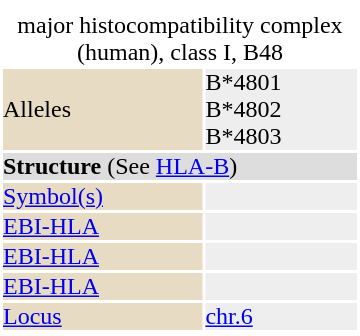<table id="drugInfoBox" style="float: right; clear: right; margin: 0 0 0.5em 1em; background: #ffffff;" class="toccolours" border=0 cellpadding=0 align=right width="240px">
<tr>
<td align="center" colspan="3"></td>
</tr>
<tr style="text-align: center; line-height: 1.00;background:#eeeeee">
<td colspan="3" color="white"></td>
</tr>
<tr>
<td align="center" colspan="2"></td>
</tr>
<tr>
<td align="center" colspan="2"><div>major histocompatibility complex (human), class I, B48</div></td>
</tr>
<tr>
<td bgcolor="#e7dcc3">Alleles</td>
<td bgcolor="#eeeeee">B*4801 <br> B*4802 <br> B*4803 <br></td>
</tr>
<tr>
<td colspan="2" bgcolor="#dddddd"><strong>Structure</strong> (See <a href='#'>HLA-B</a>)</td>
</tr>
<tr>
<td bgcolor="#e7dcc3"><a href='#'>Symbol(s)</a></td>
<td bgcolor="#eeeeee"></td>
</tr>
<tr>
<td bgcolor="#e7dcc3"><a href='#'>EBI-HLA</a></td>
<td bgcolor="#eeeeee"></td>
</tr>
<tr>
<td bgcolor="#e7dcc3"><a href='#'>EBI-HLA</a></td>
<td bgcolor="#eeeeee"></td>
</tr>
<tr>
<td bgcolor="#e7dcc3"><a href='#'>EBI-HLA</a></td>
<td bgcolor="#eeeeee"></td>
</tr>
<tr>
<td bgcolor="#e7dcc3"><a href='#'>Locus</a></td>
<td bgcolor="#eeeeee"><a href='#'>chr.6</a> <em></em></td>
</tr>
<tr>
</tr>
</table>
